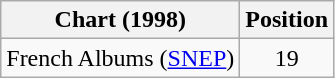<table class="wikitable">
<tr>
<th>Chart (1998)</th>
<th>Position</th>
</tr>
<tr>
<td>French Albums (<a href='#'>SNEP</a>)</td>
<td align="center">19</td>
</tr>
</table>
